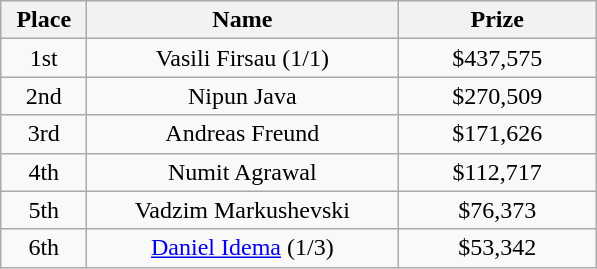<table class="wikitable">
<tr>
<th width="50">Place</th>
<th width="200">Name</th>
<th width="125">Prize</th>
</tr>
<tr>
<td align = "center">1st</td>
<td align = "center">Vasili Firsau (1/1)</td>
<td align = "center">$437,575</td>
</tr>
<tr>
<td align = "center">2nd</td>
<td align = "center">Nipun Java</td>
<td align = "center">$270,509</td>
</tr>
<tr>
<td align = "center">3rd</td>
<td align = "center">Andreas Freund</td>
<td align = "center">$171,626</td>
</tr>
<tr>
<td align = "center">4th</td>
<td align = "center">Numit Agrawal</td>
<td align = "center">$112,717</td>
</tr>
<tr>
<td align = "center">5th</td>
<td align = "center">Vadzim Markushevski</td>
<td align = "center">$76,373</td>
</tr>
<tr>
<td align = "center">6th</td>
<td align = "center"><a href='#'>Daniel Idema</a> (1/3)</td>
<td align = "center">$53,342</td>
</tr>
</table>
